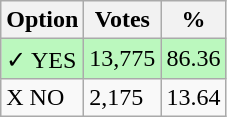<table class="wikitable">
<tr>
<th>Option</th>
<th>Votes</th>
<th>%</th>
</tr>
<tr>
<td style=background:#bbf8be>✓ YES</td>
<td style=background:#bbf8be>13,775</td>
<td style=background:#bbf8be>86.36</td>
</tr>
<tr>
<td>X NO</td>
<td>2,175</td>
<td>13.64</td>
</tr>
</table>
